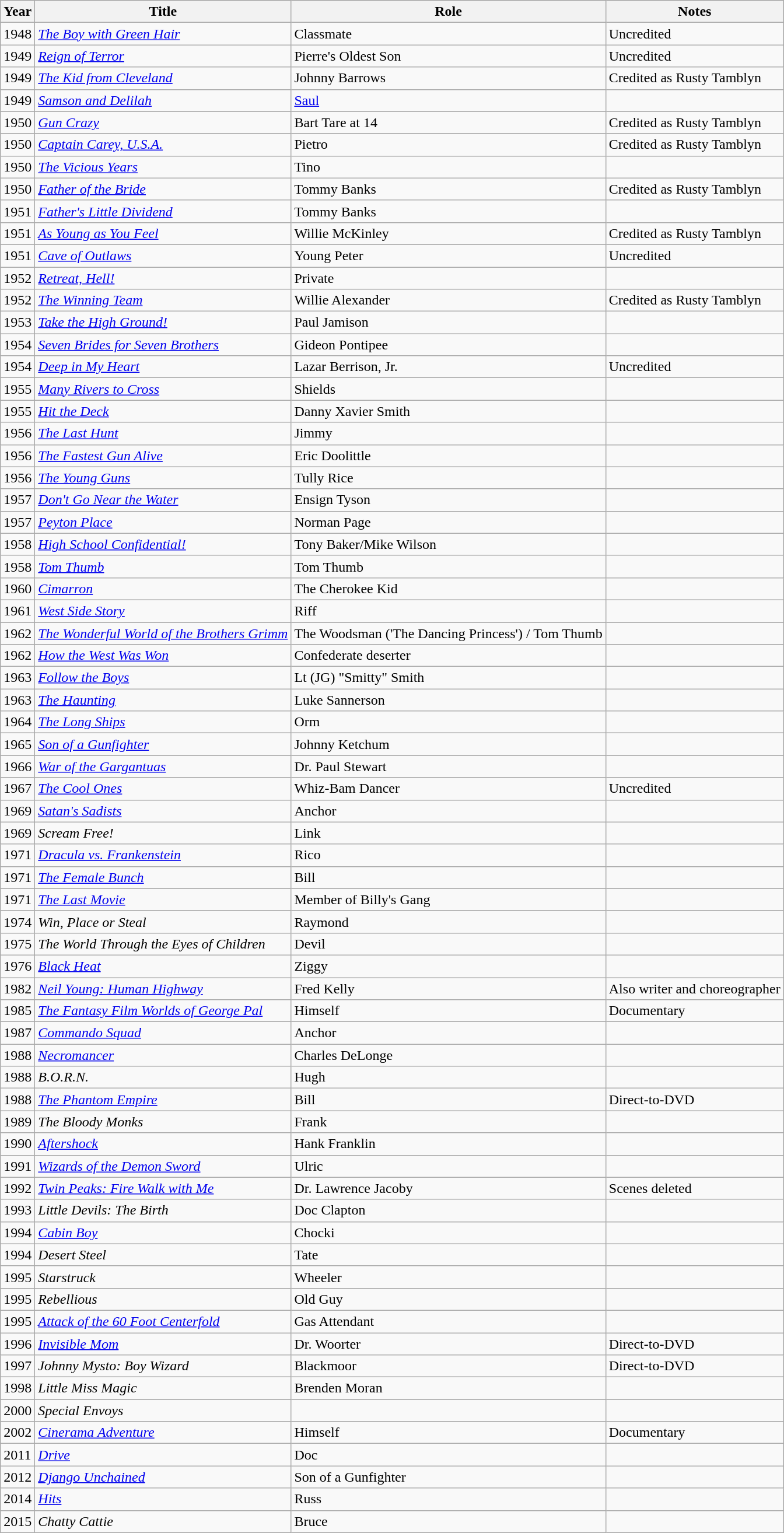<table class="wikitable sortable">
<tr>
<th>Year</th>
<th>Title</th>
<th>Role</th>
<th>Notes</th>
</tr>
<tr>
<td>1948</td>
<td><em><a href='#'>The Boy with Green Hair</a></em></td>
<td>Classmate</td>
<td>Uncredited</td>
</tr>
<tr>
<td>1949</td>
<td><em><a href='#'>Reign of Terror</a></em></td>
<td>Pierre's Oldest Son</td>
<td>Uncredited</td>
</tr>
<tr>
<td>1949</td>
<td><em><a href='#'>The Kid from Cleveland</a></em></td>
<td>Johnny Barrows</td>
<td>Credited as Rusty Tamblyn</td>
</tr>
<tr>
<td>1949</td>
<td><em><a href='#'>Samson and Delilah</a></em></td>
<td><a href='#'>Saul</a></td>
<td></td>
</tr>
<tr>
<td>1950</td>
<td><em><a href='#'>Gun Crazy</a></em></td>
<td>Bart Tare at 14</td>
<td>Credited as Rusty Tamblyn</td>
</tr>
<tr>
<td>1950</td>
<td><em><a href='#'>Captain Carey, U.S.A.</a></em></td>
<td>Pietro</td>
<td>Credited as Rusty Tamblyn</td>
</tr>
<tr>
<td>1950</td>
<td><em><a href='#'>The Vicious Years</a></em></td>
<td>Tino</td>
<td></td>
</tr>
<tr>
<td>1950</td>
<td><em><a href='#'>Father of the Bride</a></em></td>
<td>Tommy Banks</td>
<td>Credited as Rusty Tamblyn</td>
</tr>
<tr>
<td>1951</td>
<td><em><a href='#'>Father's Little Dividend</a></em></td>
<td>Tommy Banks</td>
<td></td>
</tr>
<tr>
<td>1951</td>
<td><em><a href='#'>As Young as You Feel</a></em></td>
<td>Willie McKinley</td>
<td>Credited as Rusty Tamblyn</td>
</tr>
<tr>
<td>1951</td>
<td><em><a href='#'>Cave of Outlaws</a></em></td>
<td>Young Peter</td>
<td>Uncredited</td>
</tr>
<tr>
<td>1952</td>
<td><em><a href='#'>Retreat, Hell!</a></em></td>
<td>Private</td>
<td></td>
</tr>
<tr>
<td>1952</td>
<td><em><a href='#'>The Winning Team</a></em></td>
<td>Willie Alexander</td>
<td>Credited as Rusty Tamblyn</td>
</tr>
<tr>
<td>1953</td>
<td><em><a href='#'>Take the High Ground!</a></em></td>
<td>Paul Jamison</td>
<td></td>
</tr>
<tr>
<td>1954</td>
<td><em><a href='#'>Seven Brides for Seven Brothers</a></em></td>
<td>Gideon Pontipee</td>
<td></td>
</tr>
<tr>
<td>1954</td>
<td><em><a href='#'>Deep in My Heart</a></em></td>
<td>Lazar Berrison, Jr.</td>
<td>Uncredited</td>
</tr>
<tr>
<td>1955</td>
<td><em><a href='#'>Many Rivers to Cross</a></em></td>
<td>Shields</td>
<td></td>
</tr>
<tr>
<td>1955</td>
<td><em><a href='#'>Hit the Deck</a></em></td>
<td>Danny Xavier Smith</td>
<td></td>
</tr>
<tr>
<td>1956</td>
<td><em><a href='#'>The Last Hunt</a></em></td>
<td>Jimmy</td>
<td></td>
</tr>
<tr>
<td>1956</td>
<td><em><a href='#'>The Fastest Gun Alive</a></em></td>
<td>Eric Doolittle</td>
<td></td>
</tr>
<tr>
<td>1956</td>
<td><em><a href='#'>The Young Guns</a></em></td>
<td>Tully Rice</td>
<td></td>
</tr>
<tr>
<td>1957</td>
<td><em><a href='#'>Don't Go Near the Water</a></em></td>
<td>Ensign Tyson</td>
<td></td>
</tr>
<tr>
<td>1957</td>
<td><em><a href='#'>Peyton Place</a></em></td>
<td>Norman Page</td>
<td></td>
</tr>
<tr>
<td>1958</td>
<td><em><a href='#'>High School Confidential!</a></em></td>
<td>Tony Baker/Mike Wilson</td>
<td></td>
</tr>
<tr>
<td>1958</td>
<td><em><a href='#'>Tom Thumb</a></em></td>
<td>Tom Thumb</td>
<td></td>
</tr>
<tr>
<td>1960</td>
<td><em><a href='#'>Cimarron</a></em></td>
<td>The Cherokee Kid</td>
<td></td>
</tr>
<tr>
<td>1961</td>
<td><em><a href='#'>West Side Story</a></em></td>
<td>Riff</td>
<td></td>
</tr>
<tr>
<td>1962</td>
<td><em><a href='#'>The Wonderful World of the Brothers Grimm</a></em></td>
<td>The Woodsman ('The Dancing Princess') / Tom Thumb</td>
<td></td>
</tr>
<tr>
<td>1962</td>
<td><em><a href='#'>How the West Was Won</a></em></td>
<td>Confederate deserter</td>
<td></td>
</tr>
<tr>
<td>1963</td>
<td><em><a href='#'>Follow the Boys</a></em></td>
<td>Lt (JG) "Smitty" Smith</td>
<td></td>
</tr>
<tr>
<td>1963</td>
<td><em><a href='#'>The Haunting</a></em></td>
<td>Luke Sannerson</td>
<td></td>
</tr>
<tr>
<td>1964</td>
<td><em><a href='#'>The Long Ships</a></em></td>
<td>Orm</td>
<td></td>
</tr>
<tr>
<td>1965</td>
<td><em><a href='#'>Son of a Gunfighter</a></em></td>
<td>Johnny Ketchum</td>
<td></td>
</tr>
<tr>
<td>1966</td>
<td><em><a href='#'>War of the Gargantuas</a></em></td>
<td>Dr. Paul Stewart</td>
<td></td>
</tr>
<tr>
<td>1967</td>
<td><em><a href='#'>The Cool Ones</a></em></td>
<td>Whiz-Bam Dancer</td>
<td>Uncredited</td>
</tr>
<tr>
<td>1969</td>
<td><em><a href='#'>Satan's Sadists</a></em></td>
<td>Anchor</td>
<td></td>
</tr>
<tr>
<td>1969</td>
<td><em>Scream Free!</em></td>
<td>Link</td>
<td></td>
</tr>
<tr>
<td>1971</td>
<td><em><a href='#'>Dracula vs. Frankenstein</a></em></td>
<td>Rico</td>
<td></td>
</tr>
<tr>
<td>1971</td>
<td><em><a href='#'>The Female Bunch</a></em></td>
<td>Bill</td>
<td></td>
</tr>
<tr>
<td>1971</td>
<td><em><a href='#'>The Last Movie</a></em></td>
<td>Member of Billy's Gang</td>
<td></td>
</tr>
<tr>
<td>1974</td>
<td><em>Win, Place or Steal</em></td>
<td>Raymond</td>
<td></td>
</tr>
<tr>
<td>1975</td>
<td><em>The World Through the Eyes of Children</em></td>
<td>Devil</td>
<td></td>
</tr>
<tr>
<td>1976</td>
<td><em><a href='#'>Black Heat</a></em></td>
<td>Ziggy</td>
<td></td>
</tr>
<tr>
<td>1982</td>
<td><em><a href='#'>Neil Young: Human Highway</a></em></td>
<td>Fred Kelly</td>
<td>Also writer and choreographer</td>
</tr>
<tr>
<td>1985</td>
<td><em><a href='#'>The Fantasy Film Worlds of George Pal</a></em></td>
<td>Himself</td>
<td>Documentary</td>
</tr>
<tr>
<td>1987</td>
<td><em><a href='#'>Commando Squad</a></em></td>
<td>Anchor</td>
<td></td>
</tr>
<tr>
<td>1988</td>
<td><em><a href='#'>Necromancer</a></em></td>
<td>Charles DeLonge</td>
<td></td>
</tr>
<tr>
<td>1988</td>
<td><em>B.O.R.N.</em></td>
<td>Hugh</td>
<td></td>
</tr>
<tr>
<td>1988</td>
<td><em><a href='#'>The Phantom Empire</a></em></td>
<td>Bill</td>
<td>Direct-to-DVD</td>
</tr>
<tr>
<td>1989</td>
<td><em>The Bloody Monks</em></td>
<td>Frank</td>
<td></td>
</tr>
<tr>
<td>1990</td>
<td><em><a href='#'>Aftershock</a></em></td>
<td>Hank Franklin</td>
<td></td>
</tr>
<tr>
<td>1991</td>
<td><em><a href='#'>Wizards of the Demon Sword</a></em></td>
<td>Ulric</td>
<td></td>
</tr>
<tr>
<td>1992</td>
<td><em><a href='#'>Twin Peaks: Fire Walk with Me</a></em></td>
<td>Dr. Lawrence Jacoby</td>
<td>Scenes deleted</td>
</tr>
<tr>
<td>1993</td>
<td><em>Little Devils: The Birth</em></td>
<td>Doc Clapton</td>
<td></td>
</tr>
<tr>
<td>1994</td>
<td><em><a href='#'>Cabin Boy</a></em></td>
<td>Chocki</td>
<td></td>
</tr>
<tr>
<td>1994</td>
<td><em>Desert Steel</em></td>
<td>Tate</td>
<td></td>
</tr>
<tr>
<td>1995</td>
<td><em>Starstruck</em></td>
<td>Wheeler</td>
<td></td>
</tr>
<tr>
<td>1995</td>
<td><em>Rebellious</em></td>
<td>Old Guy</td>
<td></td>
</tr>
<tr>
<td>1995</td>
<td><em><a href='#'>Attack of the 60 Foot Centerfold</a></em></td>
<td>Gas Attendant</td>
<td></td>
</tr>
<tr>
<td>1996</td>
<td><em><a href='#'>Invisible Mom</a></em></td>
<td>Dr. Woorter</td>
<td>Direct-to-DVD</td>
</tr>
<tr>
<td>1997</td>
<td><em>Johnny Mysto: Boy Wizard</em></td>
<td>Blackmoor</td>
<td>Direct-to-DVD</td>
</tr>
<tr>
<td>1998</td>
<td><em>Little Miss Magic</em></td>
<td>Brenden Moran</td>
<td></td>
</tr>
<tr>
<td>2000</td>
<td><em>Special Envoys</em></td>
<td></td>
<td></td>
</tr>
<tr>
<td>2002</td>
<td><em><a href='#'>Cinerama Adventure</a></em></td>
<td>Himself</td>
<td>Documentary</td>
</tr>
<tr>
<td>2011</td>
<td><em><a href='#'>Drive</a></em></td>
<td>Doc</td>
<td></td>
</tr>
<tr>
<td>2012</td>
<td><em><a href='#'>Django Unchained</a></em></td>
<td>Son of a Gunfighter</td>
<td></td>
</tr>
<tr>
<td>2014</td>
<td><em><a href='#'>Hits</a></em></td>
<td>Russ</td>
<td></td>
</tr>
<tr>
<td>2015</td>
<td><em>Chatty Cattie</em></td>
<td>Bruce</td>
<td></td>
</tr>
</table>
